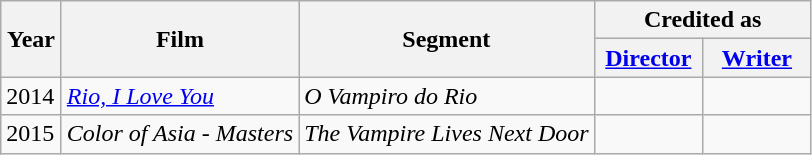<table class="wikitable">
<tr>
<th rowspan="2" style="width:33px;">Year</th>
<th rowspan="2">Film</th>
<th rowspan="2">Segment</th>
<th colspan="2">Credited as</th>
</tr>
<tr>
<th width=65><a href='#'>Director</a></th>
<th width=65><a href='#'>Writer</a></th>
</tr>
<tr>
<td>2014</td>
<td><em><a href='#'>Rio, I Love You</a></em></td>
<td><em>O Vampiro do Rio</em></td>
<td></td>
<td></td>
</tr>
<tr>
<td>2015</td>
<td><em>Color of Asia - Masters</em></td>
<td><em>The Vampire Lives Next Door</em></td>
<td></td>
<td></td>
</tr>
</table>
